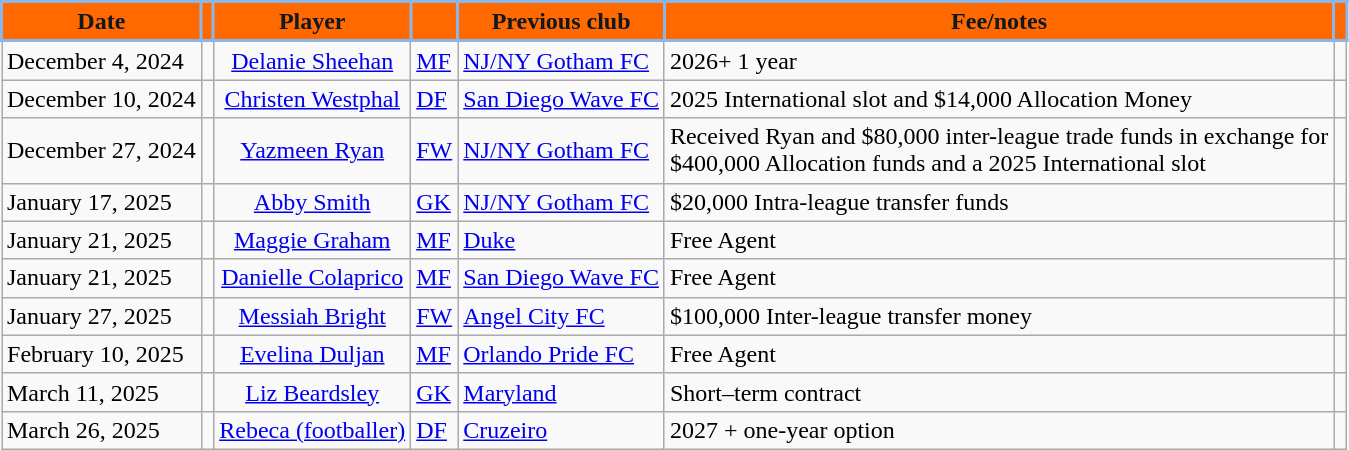<table class="wikitable sortable" style="text-align:left;">
<tr>
<th style="background:#FF6900; color:#101820; border:2px solid #8AB7E9;" width:180px;" data-sort-type="date">Date</th>
<th style="background:#FF6900; color:#101820; border:2px solid #8AB7E9;" width:30px;"></th>
<th style="background:#FF6900; color:#101820; border:2px solid #8AB7E9;" width:200px;">Player</th>
<th style="background:#FF6900; color:#101820; border:2px solid #8AB7E9;" width:55px;"></th>
<th style="background:#FF6900; color:#101820; border:2px solid #8AB7E9;" width:200px;">Previous club</th>
<th style="background:#FF6900; color:#101820; border:2px solid #8AB7E9;" width:450px;">Fee/notes</th>
<th style="background:#FF6900; color:#101820; border:2px solid #8AB7E9;" width:30px;"></th>
</tr>
<tr>
<td>December 4, 2024</td>
<td align="center"></td>
<td align="center"><a href='#'>Delanie Sheehan</a></td>
<td><a href='#'>MF</a></td>
<td> <a href='#'>NJ/NY Gotham FC</a></td>
<td>2026+ 1 year</td>
<td></td>
</tr>
<tr>
<td>December 10, 2024</td>
<td align="center"></td>
<td align="center"><a href='#'>Christen Westphal</a></td>
<td><a href='#'>DF</a></td>
<td> <a href='#'>San Diego Wave FC</a></td>
<td>2025 International slot and $14,000 Allocation Money</td>
<td></td>
</tr>
<tr>
<td>December 27, 2024</td>
<td align="center"></td>
<td align="center"><a href='#'>Yazmeen Ryan</a></td>
<td><a href='#'>FW</a></td>
<td> <a href='#'>NJ/NY Gotham FC</a></td>
<td>Received Ryan and $80,000 inter-league trade funds in exchange for<br> $400,000 Allocation funds and a 2025 International slot</td>
<td></td>
</tr>
<tr>
<td>January 17, 2025</td>
<td align="center"></td>
<td align="center"><a href='#'>Abby Smith</a></td>
<td><a href='#'>GK</a></td>
<td> <a href='#'>NJ/NY Gotham FC</a></td>
<td>$20,000 Intra-league transfer funds</td>
<td></td>
</tr>
<tr>
<td>January 21, 2025</td>
<td align="center"></td>
<td align="center"><a href='#'>Maggie Graham</a></td>
<td><a href='#'>MF</a></td>
<td> <a href='#'>Duke</a></td>
<td>Free Agent</td>
<td></td>
</tr>
<tr>
<td>January 21, 2025</td>
<td align="center"></td>
<td align="center"><a href='#'>Danielle Colaprico</a></td>
<td><a href='#'>MF</a></td>
<td> <a href='#'>San Diego Wave FC</a></td>
<td>Free Agent</td>
<td></td>
</tr>
<tr>
<td>January 27, 2025</td>
<td align="center"></td>
<td align="center"><a href='#'>Messiah Bright</a></td>
<td><a href='#'>FW</a></td>
<td> <a href='#'>Angel City FC</a></td>
<td>$100,000 Inter-league transfer money</td>
<td></td>
</tr>
<tr>
<td>February 10, 2025</td>
<td align="center"></td>
<td align="center"><a href='#'>Evelina Duljan</a></td>
<td><a href='#'>MF</a></td>
<td> <a href='#'>Orlando Pride FC</a></td>
<td>Free Agent</td>
<td></td>
</tr>
<tr>
<td>March 11, 2025</td>
<td align="center"></td>
<td align="center"><a href='#'>Liz Beardsley</a></td>
<td><a href='#'>GK</a></td>
<td> <a href='#'>Maryland</a></td>
<td>Short–term contract</td>
<td></td>
</tr>
<tr>
<td>March 26, 2025</td>
<td align="center"></td>
<td align="center"><a href='#'>Rebeca (footballer)</a></td>
<td><a href='#'>DF</a></td>
<td> <a href='#'>Cruzeiro</a></td>
<td>2027 + one-year option</td>
<td></td>
</tr>
</table>
